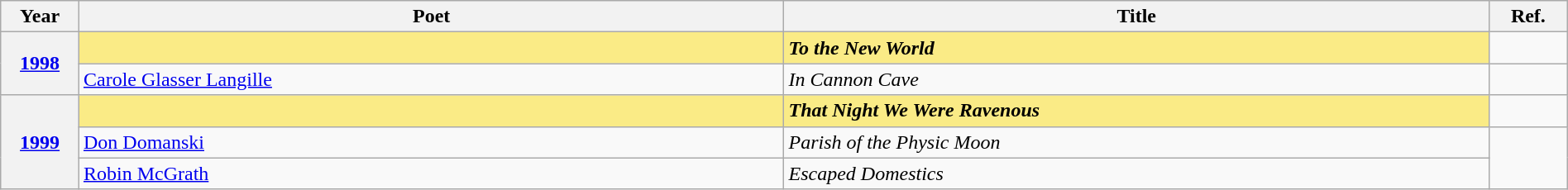<table class="wikitable" width=100%>
<tr>
<th width=5%>Year</th>
<th width=45%>Poet</th>
<th width=45%>Title</th>
<th width=5%>Ref.</th>
</tr>
<tr>
<th rowspan=2><a href='#'>1998</a></th>
<td style=background:#FAEB86><strong></strong></td>
<td style=background:#FAEB86><strong><em>To the New World</em></strong></td>
<td></td>
</tr>
<tr>
<td><a href='#'>Carole Glasser Langille</a></td>
<td><em>In Cannon Cave</em></td>
<td></td>
</tr>
<tr>
<th rowspan=3><a href='#'>1999</a></th>
<td style=background:#FAEB86><strong></strong></td>
<td style=background:#FAEB86><strong><em>That Night We Were Ravenous</em></strong></td>
<td></td>
</tr>
<tr>
<td><a href='#'>Don Domanski</a></td>
<td><em>Parish of the Physic Moon</em></td>
<td rowspan=2></td>
</tr>
<tr>
<td><a href='#'>Robin McGrath</a></td>
<td><em>Escaped Domestics</em></td>
</tr>
</table>
